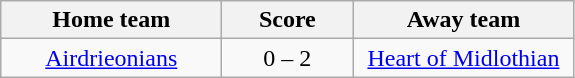<table class="wikitable" style="text-align: center">
<tr>
<th width=140>Home team</th>
<th width=80>Score</th>
<th width=140>Away team</th>
</tr>
<tr>
<td><a href='#'>Airdrieonians</a></td>
<td>0 – 2</td>
<td><a href='#'>Heart of Midlothian</a></td>
</tr>
</table>
